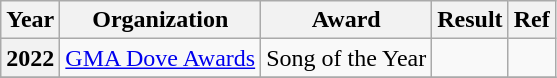<table class="wikitable plainrowheaders">
<tr>
<th>Year</th>
<th>Organization</th>
<th>Award</th>
<th>Result</th>
<th>Ref</th>
</tr>
<tr>
<th scope="row">2022</th>
<td><a href='#'>GMA Dove Awards</a></td>
<td>Song of the Year</td>
<td></td>
<td></td>
</tr>
<tr>
</tr>
</table>
